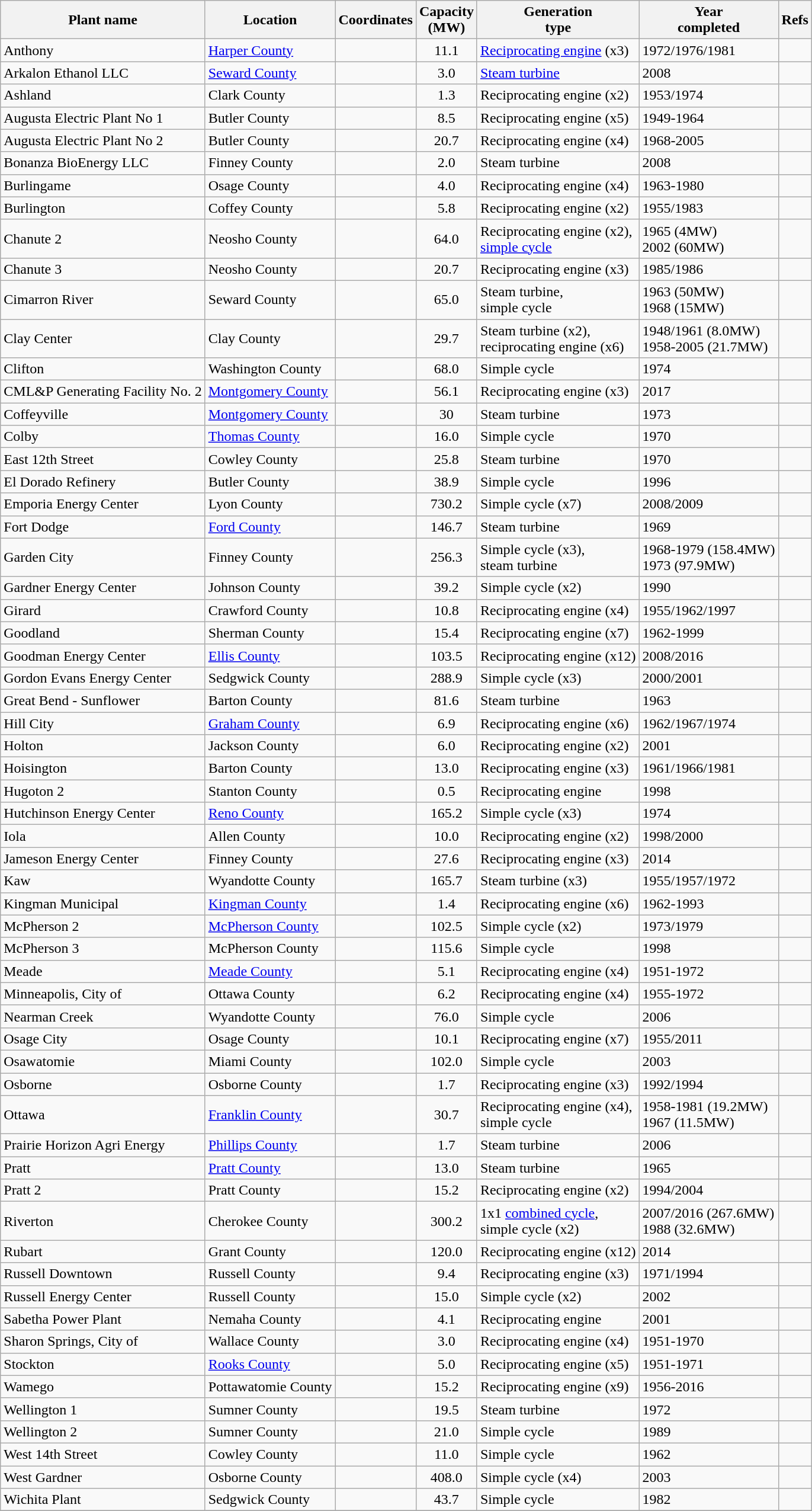<table class="wikitable sortable">
<tr>
<th>Plant name</th>
<th>Location</th>
<th>Coordinates</th>
<th>Capacity<br>(MW)</th>
<th>Generation<br>type</th>
<th>Year<br>completed</th>
<th>Refs</th>
</tr>
<tr>
<td>Anthony</td>
<td><a href='#'>Harper County</a></td>
<td></td>
<td align="center">11.1</td>
<td><a href='#'>Reciprocating engine</a> (x3)</td>
<td>1972/1976/1981</td>
<td></td>
</tr>
<tr>
<td>Arkalon Ethanol LLC</td>
<td><a href='#'>Seward County</a></td>
<td></td>
<td align="center">3.0</td>
<td><a href='#'>Steam turbine</a></td>
<td>2008</td>
<td></td>
</tr>
<tr>
<td>Ashland</td>
<td>Clark County</td>
<td></td>
<td align="center">1.3</td>
<td>Reciprocating engine (x2)</td>
<td>1953/1974</td>
<td></td>
</tr>
<tr>
<td>Augusta Electric Plant No 1</td>
<td>Butler County</td>
<td></td>
<td align="center">8.5</td>
<td>Reciprocating engine (x5)</td>
<td>1949-1964</td>
<td></td>
</tr>
<tr>
<td>Augusta Electric Plant No 2</td>
<td>Butler County</td>
<td></td>
<td align="center">20.7</td>
<td>Reciprocating engine (x4)</td>
<td>1968-2005</td>
<td></td>
</tr>
<tr>
<td>Bonanza BioEnergy LLC</td>
<td>Finney County</td>
<td></td>
<td align="center">2.0</td>
<td>Steam turbine</td>
<td>2008</td>
<td></td>
</tr>
<tr>
<td>Burlingame</td>
<td>Osage County</td>
<td></td>
<td align="center">4.0</td>
<td>Reciprocating engine (x4)</td>
<td>1963-1980</td>
<td></td>
</tr>
<tr>
<td>Burlington</td>
<td>Coffey County</td>
<td></td>
<td align="center">5.8</td>
<td>Reciprocating engine (x2)</td>
<td>1955/1983</td>
<td></td>
</tr>
<tr>
<td>Chanute 2</td>
<td>Neosho County</td>
<td></td>
<td align="center">64.0</td>
<td>Reciprocating engine (x2),<br><a href='#'>simple cycle</a></td>
<td>1965 (4MW)<br>2002 (60MW)</td>
<td></td>
</tr>
<tr>
<td>Chanute 3</td>
<td>Neosho County</td>
<td></td>
<td align="center">20.7</td>
<td>Reciprocating engine (x3)</td>
<td>1985/1986</td>
<td></td>
</tr>
<tr>
<td>Cimarron River</td>
<td>Seward County</td>
<td></td>
<td align="center">65.0</td>
<td>Steam turbine,<br>simple cycle</td>
<td>1963 (50MW)<br>1968 (15MW)</td>
<td></td>
</tr>
<tr>
<td>Clay Center</td>
<td>Clay County</td>
<td></td>
<td align="center">29.7</td>
<td>Steam turbine (x2),<br>reciprocating engine (x6)</td>
<td>1948/1961 (8.0MW)<br>1958-2005 (21.7MW)</td>
<td></td>
</tr>
<tr>
<td>Clifton</td>
<td>Washington County</td>
<td></td>
<td align="center">68.0</td>
<td>Simple cycle</td>
<td>1974</td>
<td></td>
</tr>
<tr>
<td>CML&P Generating Facility No. 2</td>
<td><a href='#'>Montgomery County</a></td>
<td></td>
<td align="center">56.1</td>
<td>Reciprocating engine (x3)</td>
<td>2017</td>
<td></td>
</tr>
<tr>
<td>Coffeyville</td>
<td><a href='#'>Montgomery County</a></td>
<td></td>
<td align="center">30</td>
<td>Steam turbine</td>
<td>1973</td>
<td></td>
</tr>
<tr>
<td>Colby</td>
<td><a href='#'>Thomas County</a></td>
<td></td>
<td align="center">16.0</td>
<td>Simple cycle</td>
<td>1970</td>
<td></td>
</tr>
<tr>
<td>East 12th Street</td>
<td>Cowley County</td>
<td></td>
<td align="center">25.8</td>
<td>Steam turbine</td>
<td>1970</td>
<td></td>
</tr>
<tr>
<td>El Dorado Refinery</td>
<td>Butler County</td>
<td></td>
<td align="center">38.9</td>
<td>Simple cycle</td>
<td>1996</td>
<td></td>
</tr>
<tr>
<td>Emporia Energy Center</td>
<td>Lyon County</td>
<td></td>
<td align="center">730.2</td>
<td>Simple cycle (x7)</td>
<td>2008/2009</td>
<td></td>
</tr>
<tr>
<td>Fort Dodge</td>
<td><a href='#'>Ford County</a></td>
<td></td>
<td align="center">146.7</td>
<td>Steam turbine</td>
<td>1969</td>
<td></td>
</tr>
<tr>
<td>Garden City</td>
<td>Finney County</td>
<td></td>
<td align="center">256.3</td>
<td>Simple cycle (x3),<br>steam turbine</td>
<td>1968-1979 (158.4MW)<br>1973 (97.9MW)</td>
<td></td>
</tr>
<tr>
<td>Gardner Energy Center</td>
<td>Johnson County</td>
<td></td>
<td align="center">39.2</td>
<td>Simple cycle (x2)</td>
<td>1990</td>
<td></td>
</tr>
<tr>
<td>Girard</td>
<td>Crawford County</td>
<td></td>
<td align="center">10.8</td>
<td>Reciprocating engine (x4)</td>
<td>1955/1962/1997</td>
<td></td>
</tr>
<tr>
<td>Goodland</td>
<td>Sherman County</td>
<td></td>
<td align="center">15.4</td>
<td>Reciprocating engine (x7)</td>
<td>1962-1999</td>
<td></td>
</tr>
<tr>
<td>Goodman Energy Center</td>
<td><a href='#'>Ellis County</a></td>
<td></td>
<td align="center">103.5</td>
<td>Reciprocating engine (x12)</td>
<td>2008/2016</td>
<td></td>
</tr>
<tr>
<td>Gordon Evans Energy Center</td>
<td>Sedgwick County</td>
<td></td>
<td align="center">288.9</td>
<td>Simple cycle (x3)</td>
<td>2000/2001</td>
<td></td>
</tr>
<tr>
<td>Great Bend - Sunflower</td>
<td>Barton County</td>
<td></td>
<td align="center">81.6</td>
<td>Steam turbine</td>
<td>1963</td>
<td></td>
</tr>
<tr>
<td>Hill City</td>
<td><a href='#'>Graham County</a></td>
<td></td>
<td align="center">6.9</td>
<td>Reciprocating engine (x6)</td>
<td>1962/1967/1974</td>
<td></td>
</tr>
<tr>
<td>Holton</td>
<td>Jackson County</td>
<td></td>
<td align="center">6.0</td>
<td>Reciprocating engine (x2)</td>
<td>2001</td>
<td></td>
</tr>
<tr>
<td>Hoisington</td>
<td>Barton County</td>
<td></td>
<td align="center">13.0</td>
<td>Reciprocating engine (x3)</td>
<td>1961/1966/1981</td>
<td></td>
</tr>
<tr>
<td>Hugoton 2</td>
<td>Stanton County</td>
<td></td>
<td align="center">0.5</td>
<td>Reciprocating engine</td>
<td>1998</td>
<td></td>
</tr>
<tr>
<td>Hutchinson Energy Center</td>
<td><a href='#'>Reno County</a></td>
<td></td>
<td align="center">165.2</td>
<td>Simple cycle (x3)</td>
<td>1974</td>
<td></td>
</tr>
<tr>
<td>Iola</td>
<td Allen County, Kansas>Allen County</td>
<td></td>
<td align="center">10.0</td>
<td>Reciprocating engine (x2)</td>
<td>1998/2000</td>
<td></td>
</tr>
<tr>
<td>Jameson Energy Center</td>
<td>Finney County</td>
<td></td>
<td align="center">27.6</td>
<td>Reciprocating engine (x3)</td>
<td>2014</td>
<td></td>
</tr>
<tr>
<td>Kaw</td>
<td>Wyandotte County</td>
<td></td>
<td align="center">165.7</td>
<td>Steam turbine (x3)</td>
<td>1955/1957/1972</td>
<td></td>
</tr>
<tr>
<td>Kingman Municipal</td>
<td><a href='#'>Kingman County</a></td>
<td></td>
<td align="center">1.4</td>
<td>Reciprocating engine (x6)</td>
<td>1962-1993</td>
<td></td>
</tr>
<tr>
<td>McPherson 2</td>
<td><a href='#'>McPherson County</a></td>
<td></td>
<td align="center">102.5</td>
<td>Simple cycle (x2)</td>
<td>1973/1979</td>
<td></td>
</tr>
<tr>
<td>McPherson 3</td>
<td>McPherson County</td>
<td></td>
<td align="center">115.6</td>
<td>Simple cycle</td>
<td>1998</td>
<td></td>
</tr>
<tr>
<td>Meade</td>
<td><a href='#'>Meade County</a></td>
<td></td>
<td align="center">5.1</td>
<td>Reciprocating engine (x4)</td>
<td>1951-1972</td>
<td></td>
</tr>
<tr>
<td>Minneapolis, City of</td>
<td>Ottawa County</td>
<td></td>
<td align="center">6.2</td>
<td>Reciprocating engine (x4)</td>
<td>1955-1972</td>
<td></td>
</tr>
<tr>
<td>Nearman Creek</td>
<td>Wyandotte County</td>
<td></td>
<td align="center">76.0</td>
<td>Simple cycle</td>
<td>2006</td>
<td></td>
</tr>
<tr>
<td>Osage City</td>
<td>Osage County</td>
<td></td>
<td align="center">10.1</td>
<td>Reciprocating engine (x7)</td>
<td>1955/2011</td>
<td></td>
</tr>
<tr>
<td>Osawatomie</td>
<td>Miami County</td>
<td></td>
<td align="center">102.0</td>
<td>Simple cycle</td>
<td>2003</td>
<td></td>
</tr>
<tr>
<td>Osborne</td>
<td>Osborne County</td>
<td></td>
<td align="center">1.7</td>
<td>Reciprocating engine (x3)</td>
<td>1992/1994</td>
<td></td>
</tr>
<tr>
<td>Ottawa</td>
<td><a href='#'>Franklin County</a></td>
<td></td>
<td align="center">30.7</td>
<td>Reciprocating engine (x4),<br>simple cycle</td>
<td>1958-1981 (19.2MW)<br>1967 (11.5MW)</td>
<td></td>
</tr>
<tr>
<td>Prairie Horizon Agri Energy</td>
<td><a href='#'>Phillips County</a></td>
<td></td>
<td align="center">1.7</td>
<td>Steam turbine</td>
<td>2006</td>
<td></td>
</tr>
<tr>
<td>Pratt</td>
<td><a href='#'>Pratt County</a></td>
<td></td>
<td align="center">13.0</td>
<td>Steam turbine</td>
<td>1965</td>
<td></td>
</tr>
<tr>
<td>Pratt 2</td>
<td>Pratt County</td>
<td></td>
<td align="center">15.2</td>
<td>Reciprocating engine (x2)</td>
<td>1994/2004</td>
<td></td>
</tr>
<tr>
<td>Riverton</td>
<td>Cherokee County</td>
<td></td>
<td align="center">300.2</td>
<td>1x1 <a href='#'>combined cycle</a>,<br>simple cycle (x2)</td>
<td>2007/2016 (267.6MW)<br>1988 (32.6MW)</td>
<td></td>
</tr>
<tr>
<td>Rubart</td>
<td>Grant County</td>
<td></td>
<td align="center">120.0</td>
<td>Reciprocating engine (x12)</td>
<td>2014</td>
<td></td>
</tr>
<tr>
<td>Russell Downtown</td>
<td>Russell County</td>
<td></td>
<td align="center">9.4</td>
<td>Reciprocating engine (x3)</td>
<td>1971/1994</td>
<td></td>
</tr>
<tr>
<td>Russell Energy Center</td>
<td>Russell County</td>
<td></td>
<td align="center">15.0</td>
<td>Simple cycle (x2)</td>
<td>2002</td>
<td></td>
</tr>
<tr>
<td>Sabetha Power Plant</td>
<td>Nemaha County</td>
<td></td>
<td align="center">4.1</td>
<td>Reciprocating engine</td>
<td>2001</td>
<td></td>
</tr>
<tr>
<td>Sharon Springs, City of</td>
<td>Wallace County</td>
<td></td>
<td align="center">3.0</td>
<td>Reciprocating engine (x4)</td>
<td>1951-1970</td>
<td></td>
</tr>
<tr>
<td>Stockton</td>
<td><a href='#'>Rooks County</a></td>
<td></td>
<td align="center">5.0</td>
<td>Reciprocating engine (x5)</td>
<td>1951-1971</td>
<td></td>
</tr>
<tr>
<td>Wamego</td>
<td>Pottawatomie County</td>
<td></td>
<td align="center">15.2</td>
<td>Reciprocating engine (x9)</td>
<td>1956-2016</td>
<td></td>
</tr>
<tr>
<td>Wellington 1</td>
<td>Sumner County</td>
<td></td>
<td align="center">19.5</td>
<td>Steam turbine</td>
<td>1972</td>
<td></td>
</tr>
<tr>
<td>Wellington 2</td>
<td>Sumner County</td>
<td></td>
<td align="center">21.0</td>
<td>Simple cycle</td>
<td>1989</td>
<td></td>
</tr>
<tr>
<td>West 14th Street</td>
<td>Cowley County</td>
<td></td>
<td align="center">11.0</td>
<td>Simple cycle</td>
<td>1962</td>
<td></td>
</tr>
<tr>
<td>West Gardner</td>
<td>Osborne County</td>
<td></td>
<td align="center">408.0</td>
<td>Simple cycle (x4)</td>
<td>2003</td>
<td></td>
</tr>
<tr>
<td>Wichita Plant</td>
<td>Sedgwick County</td>
<td></td>
<td align="center">43.7</td>
<td>Simple cycle</td>
<td>1982</td>
<td></td>
</tr>
<tr>
</tr>
</table>
